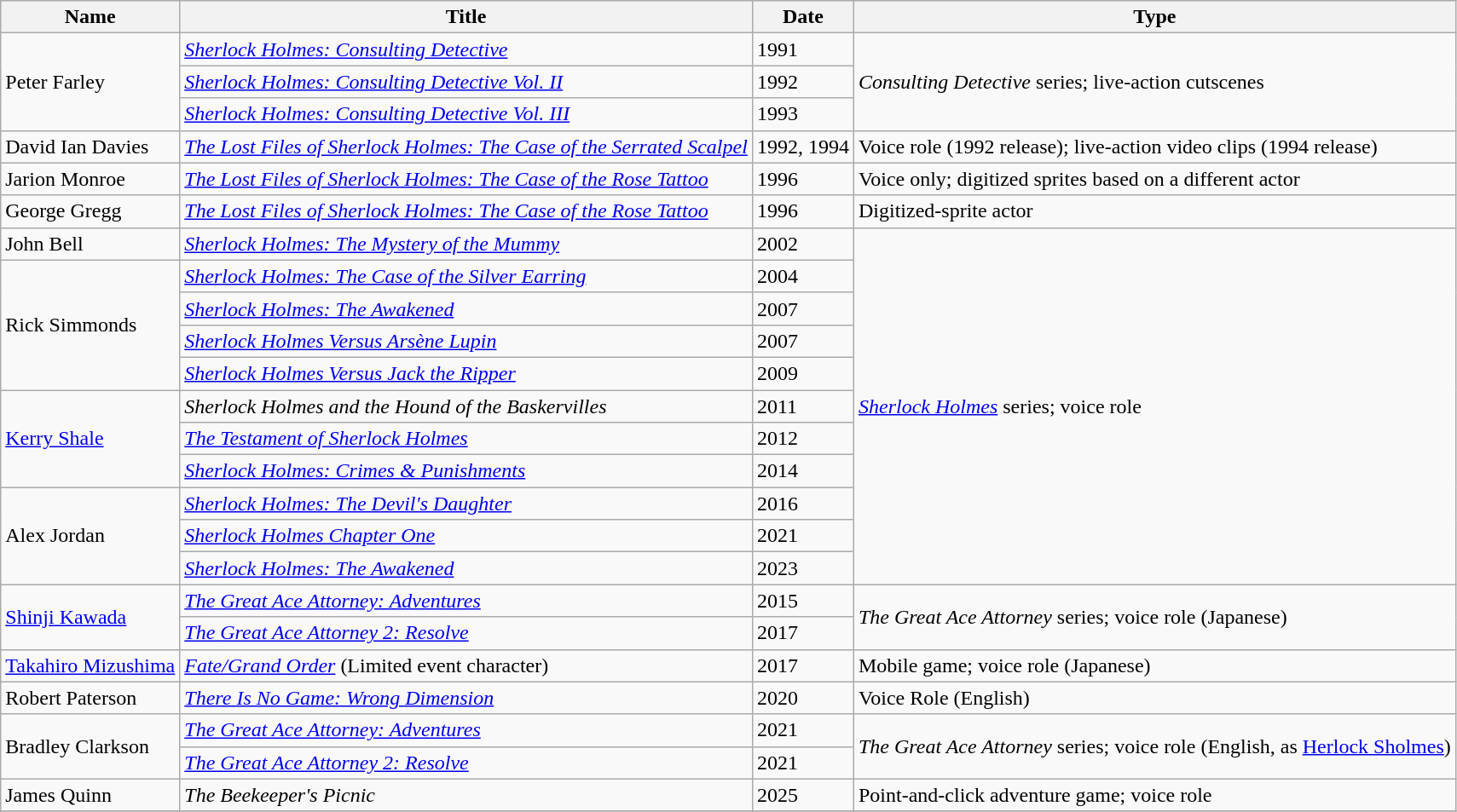<table class="wikitable sortable">
<tr>
<th>Name</th>
<th>Title</th>
<th>Date</th>
<th>Type</th>
</tr>
<tr>
<td rowspan="3">Peter Farley</td>
<td><em><a href='#'>Sherlock Holmes: Consulting Detective</a></em></td>
<td>1991</td>
<td rowspan="3"><em>Consulting Detective</em> series; live-action cutscenes</td>
</tr>
<tr>
<td><em><a href='#'>Sherlock Holmes: Consulting Detective Vol. II</a></em></td>
<td>1992</td>
</tr>
<tr `>
<td><em><a href='#'>Sherlock Holmes: Consulting Detective Vol. III</a></em></td>
<td>1993</td>
</tr>
<tr>
<td>David Ian Davies</td>
<td><em><a href='#'>The Lost Files of Sherlock Holmes: The Case of the Serrated Scalpel</a></em></td>
<td>1992, 1994</td>
<td>Voice role (1992 release); live-action video clips (1994 release)</td>
</tr>
<tr>
<td>Jarion Monroe</td>
<td><em><a href='#'>The Lost Files of Sherlock Holmes: The Case of the Rose Tattoo</a></em></td>
<td>1996</td>
<td>Voice only; digitized sprites based on a different actor</td>
</tr>
<tr>
<td>George Gregg</td>
<td><em><a href='#'>The Lost Files of Sherlock Holmes: The Case of the Rose Tattoo</a></em></td>
<td>1996</td>
<td>Digitized-sprite actor</td>
</tr>
<tr>
<td>John Bell</td>
<td><em><a href='#'>Sherlock Holmes: The Mystery of the Mummy</a></em></td>
<td>2002</td>
<td rowspan="11"><a href='#'><em>Sherlock Holmes</em></a> series; voice role</td>
</tr>
<tr>
<td rowspan="4">Rick Simmonds</td>
<td><em><a href='#'>Sherlock Holmes: The Case of the Silver Earring</a></em></td>
<td>2004</td>
</tr>
<tr>
<td><em><a href='#'>Sherlock Holmes: The Awakened</a></em></td>
<td>2007</td>
</tr>
<tr>
<td><em><a href='#'>Sherlock Holmes Versus Arsène Lupin</a></em></td>
<td>2007</td>
</tr>
<tr>
<td><em><a href='#'>Sherlock Holmes Versus Jack the Ripper</a></em></td>
<td>2009</td>
</tr>
<tr>
<td rowspan="3"><a href='#'>Kerry Shale</a></td>
<td><em>Sherlock Holmes and the Hound of the Baskervilles</em></td>
<td>2011</td>
</tr>
<tr>
<td><em><a href='#'>The Testament of Sherlock Holmes</a></em></td>
<td>2012</td>
</tr>
<tr>
<td><em><a href='#'>Sherlock Holmes: Crimes & Punishments</a></em></td>
<td>2014</td>
</tr>
<tr>
<td rowspan="3">Alex Jordan</td>
<td><em><a href='#'>Sherlock Holmes: The Devil's Daughter</a></em></td>
<td>2016</td>
</tr>
<tr>
<td><em><a href='#'>Sherlock Holmes Chapter One</a></em></td>
<td>2021</td>
</tr>
<tr>
<td><em><a href='#'>Sherlock Holmes: The Awakened</a></em></td>
<td>2023</td>
</tr>
<tr>
<td rowspan="2"><a href='#'>Shinji Kawada</a></td>
<td><em><a href='#'>The Great Ace Attorney: Adventures</a></em></td>
<td>2015</td>
<td rowspan="2"><em>The Great Ace Attorney</em> series; voice role (Japanese)</td>
</tr>
<tr>
<td><em><a href='#'>The Great Ace Attorney 2: Resolve</a></em></td>
<td>2017</td>
</tr>
<tr>
<td><a href='#'>Takahiro Mizushima</a></td>
<td><em><a href='#'>Fate/Grand Order</a></em> (Limited event character)</td>
<td>2017</td>
<td>Mobile game; voice role (Japanese)</td>
</tr>
<tr>
<td>Robert Paterson</td>
<td><em><a href='#'>There Is No Game: Wrong Dimension</a></em></td>
<td>2020</td>
<td>Voice Role (English)</td>
</tr>
<tr>
<td rowspan="2">Bradley Clarkson</td>
<td><em><a href='#'>The Great Ace Attorney: Adventures</a></em></td>
<td>2021</td>
<td rowspan="2"><em>The Great Ace Attorney</em> series; voice role (English, as <a href='#'>Herlock Sholmes</a>)</td>
</tr>
<tr>
<td><em><a href='#'>The Great Ace Attorney 2: Resolve</a></em></td>
<td>2021</td>
</tr>
<tr>
<td>James Quinn</td>
<td><em>The Beekeeper's Picnic</em></td>
<td>2025</td>
<td>Point-and-click adventure game; voice role</td>
</tr>
<tr>
</tr>
</table>
